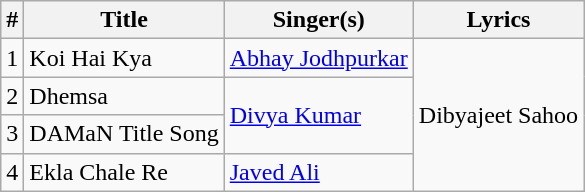<table class="wikitable">
<tr>
<th>#</th>
<th>Title</th>
<th>Singer(s)</th>
<th>Lyrics</th>
</tr>
<tr>
<td>1</td>
<td>Koi Hai Kya</td>
<td><a href='#'>Abhay Jodhpurkar</a></td>
<td rowspan="4">Dibyajeet Sahoo</td>
</tr>
<tr>
<td>2</td>
<td>Dhemsa</td>
<td rowspan="2"><a href='#'>Divya Kumar</a></td>
</tr>
<tr>
<td>3</td>
<td>DAMaN Title Song</td>
</tr>
<tr>
<td>4</td>
<td>Ekla Chale Re</td>
<td><a href='#'>Javed Ali</a></td>
</tr>
</table>
